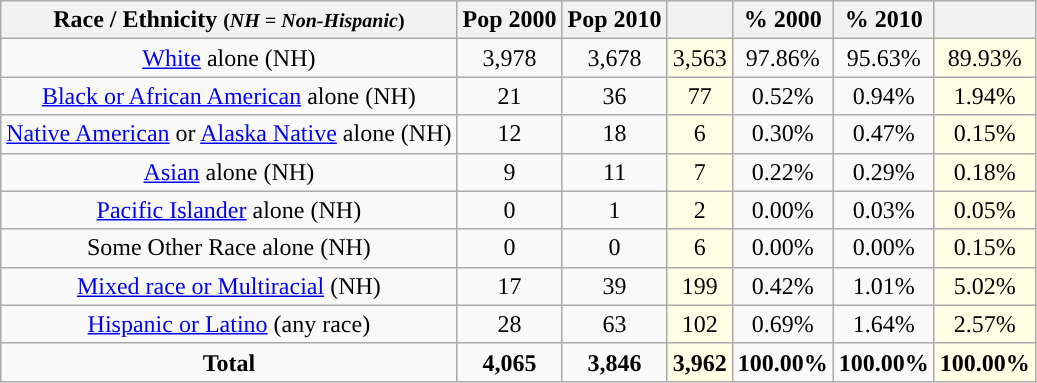<table class="wikitable"  style="text-align:center;">
<tr>
<th>Race / Ethnicity <small>(<em>NH = Non-Hispanic</em>)</small></th>
<th>Pop 2000</th>
<th>Pop 2010</th>
<th></th>
<th>% 2000</th>
<th>% 2010</th>
<th></th>
</tr>
<tr>
<td><a href='#'>White</a> alone (NH)</td>
<td>3,978</td>
<td>3,678</td>
<td style='background: #ffffe6;'>3,563</td>
<td>97.86%</td>
<td>95.63%</td>
<td style='background: #ffffe6;'>89.93%</td>
</tr>
<tr>
<td><a href='#'>Black or African American</a> alone (NH)</td>
<td>21</td>
<td>36</td>
<td style='background: #ffffe6;'>77</td>
<td>0.52%</td>
<td>0.94%</td>
<td style='background: #ffffe6;'>1.94%</td>
</tr>
<tr>
<td><a href='#'>Native American</a> or <a href='#'>Alaska Native</a> alone (NH)</td>
<td>12</td>
<td>18</td>
<td style='background: #ffffe6;'>6</td>
<td>0.30%</td>
<td>0.47%</td>
<td style='background: #ffffe6;'>0.15%</td>
</tr>
<tr>
<td><a href='#'>Asian</a> alone (NH)</td>
<td>9</td>
<td>11</td>
<td style='background: #ffffe6;'>7</td>
<td>0.22%</td>
<td>0.29%</td>
<td style='background: #ffffe6;'>0.18%</td>
</tr>
<tr>
<td><a href='#'>Pacific Islander</a> alone (NH)</td>
<td>0</td>
<td>1</td>
<td style='background: #ffffe6;'>2</td>
<td>0.00%</td>
<td>0.03%</td>
<td style='background: #ffffe6;'>0.05%</td>
</tr>
<tr>
<td>Some Other Race alone (NH)</td>
<td>0</td>
<td>0</td>
<td style='background: #ffffe6;'>6</td>
<td>0.00%</td>
<td>0.00%</td>
<td style='background: #ffffe6;'>0.15%</td>
</tr>
<tr>
<td><a href='#'>Mixed race or Multiracial</a> (NH)</td>
<td>17</td>
<td>39</td>
<td style='background: #ffffe6;'>199</td>
<td>0.42%</td>
<td>1.01%</td>
<td style='background: #ffffe6;'>5.02%</td>
</tr>
<tr>
<td><a href='#'>Hispanic or Latino</a> (any race)</td>
<td>28</td>
<td>63</td>
<td style='background: #ffffe6;'>102</td>
<td>0.69%</td>
<td>1.64%</td>
<td style='background: #ffffe6;'>2.57%</td>
</tr>
<tr>
<td><strong>Total</strong></td>
<td><strong>4,065</strong></td>
<td><strong>3,846</strong></td>
<td style='background: #ffffe6;'><strong>3,962</strong></td>
<td><strong>100.00%</strong></td>
<td><strong>100.00%</strong></td>
<td style='background: #ffffe6;'><strong>100.00%</strong></td>
</tr>
</table>
